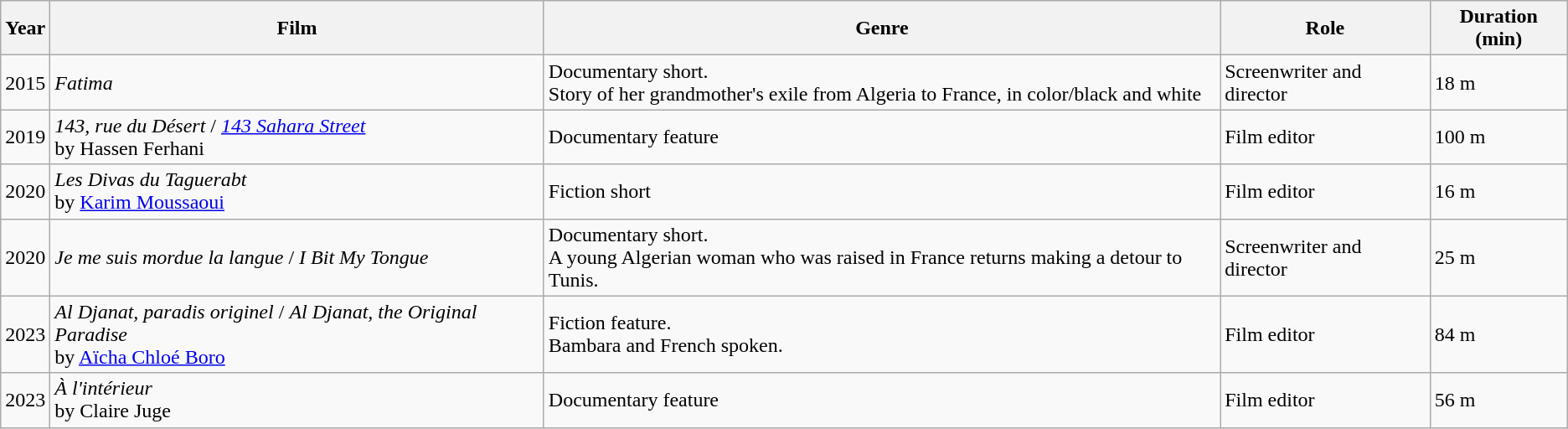<table class="wikitable">
<tr>
<th>Year</th>
<th>Film</th>
<th>Genre</th>
<th>Role</th>
<th>Duration (min)</th>
</tr>
<tr>
<td>2015</td>
<td><em>Fatima</em></td>
<td>Documentary short.<br>Story of her grandmother's exile from Algeria to France, in color/black and white</td>
<td>Screenwriter and director</td>
<td>18 m</td>
</tr>
<tr>
<td>2019</td>
<td><em>143, rue du Désert</em> / <em><a href='#'>143 Sahara Street</a></em><br>by Hassen Ferhani</td>
<td>Documentary feature</td>
<td>Film editor</td>
<td>100 m</td>
</tr>
<tr>
<td>2020</td>
<td><em>Les Divas du Taguerabt</em><br>by <a href='#'>Karim Moussaoui</a></td>
<td>Fiction short</td>
<td>Film editor</td>
<td>16 m</td>
</tr>
<tr>
<td>2020</td>
<td><em>Je me suis mordue la langue</em> / <em>I Bit My Tongue</em></td>
<td>Documentary short.<br>A young Algerian woman who was raised in France returns making a detour to Tunis.</td>
<td>Screenwriter and director</td>
<td>25 m</td>
</tr>
<tr>
<td>2023</td>
<td><em>Al Djanat, paradis originel</em> / <em>Al Djanat, the Original Paradise</em><br>by <a href='#'>Aïcha Chloé Boro</a></td>
<td>Fiction feature.<br>Bambara and French spoken.</td>
<td>Film editor</td>
<td>84 m</td>
</tr>
<tr>
<td>2023</td>
<td><em>À l'intérieur</em><br>by Claire Juge</td>
<td>Documentary feature</td>
<td>Film editor</td>
<td>56 m</td>
</tr>
</table>
